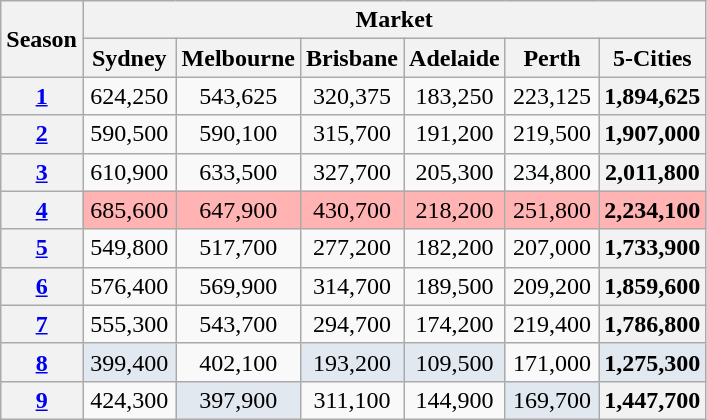<table class="wikitable plainrowheaders" style="text-align:center;">
<tr style="background:"white; text-align:center;">
<th rowspan=2>Season</th>
<th colspan=6>Market</th>
</tr>
<tr style="background:"white; text-align:center;">
<th width=55>Sydney</th>
<th width=55>Melbourne</th>
<th width=55>Brisbane</th>
<th width=55>Adelaide</th>
<th width=55>Perth</th>
<th width=55>5-Cities</th>
</tr>
<tr style="text-align:center; background:#f9f9f9">
<th><a href='#'>1</a></th>
<td style="text-align:center">624,250</td>
<td style="text-align:center">543,625</td>
<td style="text-align:center">320,375</td>
<td style="text-align:center">183,250</td>
<td style="text-align:center">223,125</td>
<th style="text-align:center">1,894,625</th>
</tr>
<tr style="text-align:center; background:#f9f9f9">
<th><a href='#'>2</a></th>
<td style="text-align:center">590,500</td>
<td style="text-align:center">590,100</td>
<td style="text-align:center">315,700</td>
<td style="text-align:center">191,200</td>
<td style="text-align:center">219,500</td>
<th style="text-align:center">1,907,000</th>
</tr>
<tr style="text-align:center; background:#f9f9f9">
<th><a href='#'>3</a></th>
<td style="text-align:center">610,900</td>
<td style="text-align:center">633,500</td>
<td style="text-align:center">327,700</td>
<td style="text-align:center">205,300</td>
<td style="text-align:center">234,800</td>
<th style="text-align:center">2,011,800</th>
</tr>
<tr style="text-align:center; background:#f9f9f9">
<th><a href='#'>4</a></th>
<td style="background-color: #FFB3B3">685,600</td>
<td style="background-color: #FFB3B3">647,900</td>
<td style="background-color: #FFB3B3">430,700</td>
<td style="background-color: #FFB3B3">218,200</td>
<td style="background-color: #FFB3B3">251,800</td>
<th style="background-color: #FFB3B3">2,234,100</th>
</tr>
<tr style="text-align:center; background:#f9f9f9">
<th><a href='#'>5</a></th>
<td style="text-align:center">549,800</td>
<td style="text-align:center">517,700</td>
<td style="text-align:center">277,200</td>
<td style="text-align:center">182,200</td>
<td style="text-align:center">207,000</td>
<th style="text-align:center">1,733,900</th>
</tr>
<tr style="text-align:center; background:#f9f9f9">
<th><a href='#'>6</a></th>
<td style="text-align:center">576,400</td>
<td style="text-align:center">569,900</td>
<td style="text-align:center">314,700</td>
<td style="text-align:center">189,500</td>
<td style="text-align:center">209,200</td>
<th style="text-align:center">1,859,600</th>
</tr>
<tr style="text-align:center; background:#f9f9f9">
<th><a href='#'>7</a></th>
<td style="text-align:center">555,300</td>
<td style="text-align:center">543,700</td>
<td style="text-align:center">294,700</td>
<td style="text-align:center">174,200</td>
<td style="text-align:center">219,400</td>
<th style="text-align:center">1,786,800</th>
</tr>
<tr style="text-align:center; background:#f9f9f9">
<th><a href='#'>8</a></th>
<td style="background: #E1E8EF;">399,400</td>
<td style="text-align:center">402,100</td>
<td style="background: #E1E8EF;">193,200</td>
<td style="background: #E1E8EF;">109,500</td>
<td style="text-align:center">171,000</td>
<th style="background: #E1E8EF;">1,275,300</th>
</tr>
<tr style="text-align:center; background:#f9f9f9">
<th><a href='#'>9</a></th>
<td style="text-align:center">424,300</td>
<td style="background: #E1E8EF;">397,900</td>
<td style="text-align:center">311,100</td>
<td style="text-align:center">144,900</td>
<td style="background: #E1E8EF;">169,700</td>
<th style="text-align:center">1,447,700</th>
</tr>
</table>
